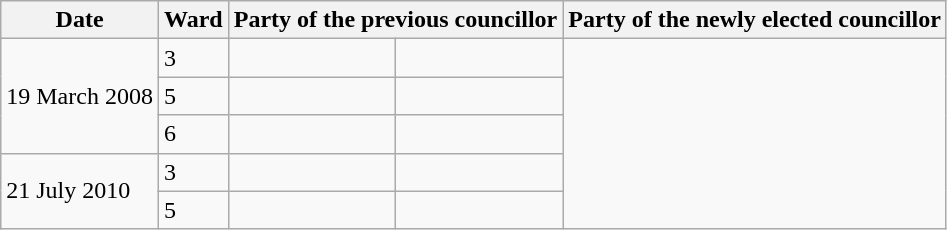<table class="wikitable">
<tr>
<th>Date</th>
<th>Ward</th>
<th colspan=2>Party of the previous councillor</th>
<th colspan=2>Party of the newly elected councillor</th>
</tr>
<tr>
<td rowspan=3>19 March 2008</td>
<td>3</td>
<td></td>
<td></td>
</tr>
<tr>
<td>5</td>
<td></td>
<td></td>
</tr>
<tr>
<td>6</td>
<td></td>
<td></td>
</tr>
<tr>
<td rowspan=2>21 July 2010</td>
<td>3</td>
<td></td>
<td></td>
</tr>
<tr>
<td>5</td>
<td></td>
<td></td>
</tr>
</table>
